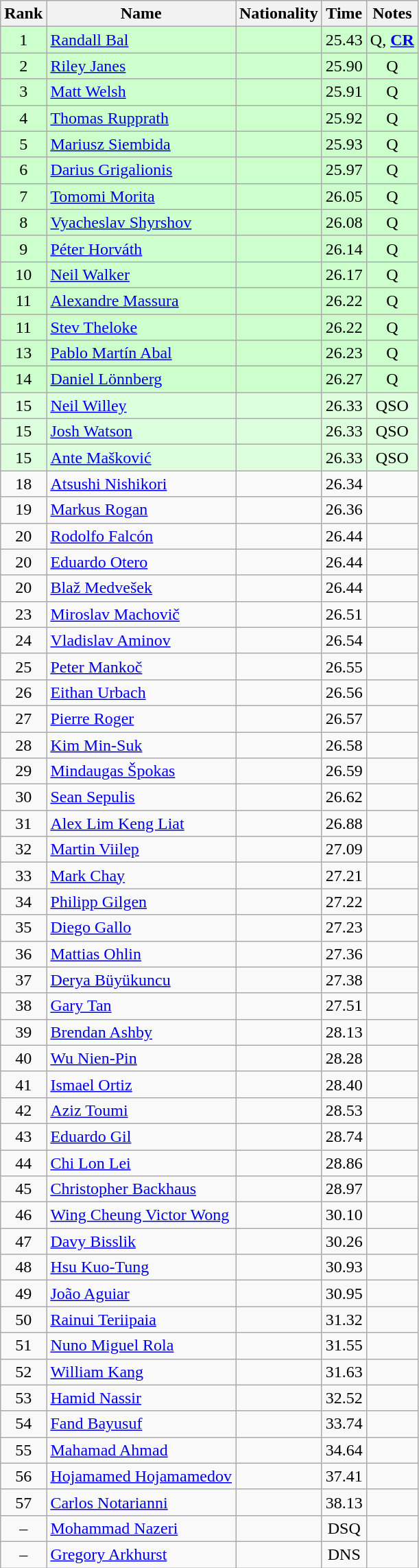<table class="wikitable sortable" style="text-align:center">
<tr>
<th>Rank</th>
<th>Name</th>
<th>Nationality</th>
<th>Time</th>
<th>Notes</th>
</tr>
<tr bgcolor=ccffcc>
<td>1</td>
<td align=left><a href='#'>Randall Bal</a></td>
<td align=left> </td>
<td>25.43</td>
<td>Q, <strong><a href='#'>CR</a></strong></td>
</tr>
<tr bgcolor=ccffcc>
<td>2</td>
<td align=left><a href='#'>Riley Janes</a></td>
<td align=left> </td>
<td>25.90</td>
<td>Q</td>
</tr>
<tr bgcolor=ccffcc>
<td>3</td>
<td align=left><a href='#'>Matt Welsh</a></td>
<td align=left> </td>
<td>25.91</td>
<td>Q</td>
</tr>
<tr bgcolor=ccffcc>
<td>4</td>
<td align=left><a href='#'>Thomas Rupprath</a></td>
<td align=left></td>
<td>25.92</td>
<td>Q</td>
</tr>
<tr bgcolor=ccffcc>
<td>5</td>
<td align=left><a href='#'>Mariusz Siembida</a></td>
<td align=left> </td>
<td>25.93</td>
<td>Q</td>
</tr>
<tr bgcolor=ccffcc>
<td>6</td>
<td align=left><a href='#'>Darius Grigalionis</a></td>
<td align=left> </td>
<td>25.97</td>
<td>Q</td>
</tr>
<tr bgcolor=ccffcc>
<td>7</td>
<td align=left><a href='#'>Tomomi Morita</a></td>
<td align=left></td>
<td>26.05</td>
<td>Q</td>
</tr>
<tr bgcolor=ccffcc>
<td>8</td>
<td align=left><a href='#'>Vyacheslav Shyrshov</a></td>
<td align=left> </td>
<td>26.08</td>
<td>Q</td>
</tr>
<tr bgcolor=ccffcc>
<td>9</td>
<td align=left><a href='#'>Péter Horváth</a></td>
<td align=left> </td>
<td>26.14</td>
<td>Q</td>
</tr>
<tr bgcolor=ccffcc>
<td>10</td>
<td align=left><a href='#'>Neil Walker</a></td>
<td align=left> </td>
<td>26.17</td>
<td>Q</td>
</tr>
<tr bgcolor=ccffcc>
<td>11</td>
<td align=left><a href='#'>Alexandre Massura</a></td>
<td align=left> </td>
<td>26.22</td>
<td>Q</td>
</tr>
<tr bgcolor=ccffcc>
<td>11</td>
<td align=left><a href='#'>Stev Theloke</a></td>
<td align=left> </td>
<td>26.22</td>
<td>Q</td>
</tr>
<tr bgcolor=ccffcc>
<td>13</td>
<td align=left><a href='#'>Pablo Martín Abal</a></td>
<td align=left> </td>
<td>26.23</td>
<td>Q</td>
</tr>
<tr bgcolor=ccffcc>
<td>14</td>
<td align=left><a href='#'>Daniel Lönnberg</a></td>
<td align=left> </td>
<td>26.27</td>
<td>Q</td>
</tr>
<tr bgcolor=ddffdd>
<td>15</td>
<td align=left><a href='#'>Neil Willey</a></td>
<td align=left> </td>
<td>26.33</td>
<td>QSO</td>
</tr>
<tr bgcolor=ddffdd>
<td>15</td>
<td align=left><a href='#'>Josh Watson</a></td>
<td align=left> </td>
<td>26.33</td>
<td>QSO</td>
</tr>
<tr bgcolor=ddffdd>
<td>15</td>
<td align=left><a href='#'>Ante Mašković</a></td>
<td align=left></td>
<td>26.33</td>
<td>QSO</td>
</tr>
<tr>
<td>18</td>
<td align=left><a href='#'>Atsushi Nishikori</a></td>
<td align=left> </td>
<td>26.34</td>
<td></td>
</tr>
<tr>
<td>19</td>
<td align=left><a href='#'>Markus Rogan</a></td>
<td align=left> </td>
<td>26.36</td>
<td></td>
</tr>
<tr>
<td>20</td>
<td align=left><a href='#'>Rodolfo Falcón</a></td>
<td align=left> </td>
<td>26.44</td>
<td></td>
</tr>
<tr>
<td>20</td>
<td align=left><a href='#'>Eduardo Otero</a></td>
<td align=left> </td>
<td>26.44</td>
<td></td>
</tr>
<tr>
<td>20</td>
<td align=left><a href='#'>Blaž Medvešek</a></td>
<td align=left> </td>
<td>26.44</td>
<td></td>
</tr>
<tr>
<td>23</td>
<td align=left><a href='#'>Miroslav Machovič</a></td>
<td align=left> </td>
<td>26.51</td>
<td></td>
</tr>
<tr>
<td>24</td>
<td align=left><a href='#'>Vladislav Aminov</a></td>
<td align=left> </td>
<td>26.54</td>
<td></td>
</tr>
<tr>
<td>25</td>
<td align=left><a href='#'>Peter Mankoč</a></td>
<td align=left> </td>
<td>26.55</td>
<td></td>
</tr>
<tr>
<td>26</td>
<td align=left><a href='#'>Eithan Urbach</a></td>
<td align=left> </td>
<td>26.56</td>
<td></td>
</tr>
<tr>
<td>27</td>
<td align=left><a href='#'>Pierre Roger</a></td>
<td align=left> </td>
<td>26.57</td>
<td></td>
</tr>
<tr>
<td>28</td>
<td align=left><a href='#'>Kim Min-Suk</a></td>
<td align=left> </td>
<td>26.58</td>
<td></td>
</tr>
<tr>
<td>29</td>
<td align=left><a href='#'>Mindaugas Špokas</a></td>
<td align=left> </td>
<td>26.59</td>
<td></td>
</tr>
<tr>
<td>30</td>
<td align=left><a href='#'>Sean Sepulis</a></td>
<td align=left> </td>
<td>26.62</td>
<td></td>
</tr>
<tr>
<td>31</td>
<td align=left><a href='#'>Alex Lim Keng Liat</a></td>
<td align=left> </td>
<td>26.88</td>
<td></td>
</tr>
<tr>
<td>32</td>
<td align=left><a href='#'>Martin Viilep</a></td>
<td align=left> </td>
<td>27.09</td>
<td></td>
</tr>
<tr>
<td>33</td>
<td align=left><a href='#'>Mark Chay</a></td>
<td align=left> </td>
<td>27.21</td>
<td></td>
</tr>
<tr>
<td>34</td>
<td align=left><a href='#'>Philipp Gilgen</a></td>
<td align=left> </td>
<td>27.22</td>
<td></td>
</tr>
<tr>
<td>35</td>
<td align=left><a href='#'>Diego Gallo</a></td>
<td align=left> </td>
<td>27.23</td>
<td></td>
</tr>
<tr>
<td>36</td>
<td align=left><a href='#'>Mattias Ohlin</a></td>
<td align=left> </td>
<td>27.36</td>
<td></td>
</tr>
<tr>
<td>37</td>
<td align=left><a href='#'>Derya Büyükuncu</a></td>
<td align=left> </td>
<td>27.38</td>
<td></td>
</tr>
<tr>
<td>38</td>
<td align=left><a href='#'>Gary Tan</a></td>
<td align=left> </td>
<td>27.51</td>
<td></td>
</tr>
<tr>
<td>39</td>
<td align=left><a href='#'>Brendan Ashby</a></td>
<td align=left> </td>
<td>28.13</td>
<td></td>
</tr>
<tr>
<td>40</td>
<td align=left><a href='#'>Wu Nien-Pin</a></td>
<td align=left> </td>
<td>28.28</td>
<td></td>
</tr>
<tr>
<td>41</td>
<td align=left><a href='#'>Ismael Ortiz</a></td>
<td align=left> </td>
<td>28.40</td>
<td></td>
</tr>
<tr>
<td>42</td>
<td align=left><a href='#'>Aziz Toumi</a></td>
<td align=left> </td>
<td>28.53</td>
<td></td>
</tr>
<tr>
<td>43</td>
<td align=left><a href='#'>Eduardo Gil</a></td>
<td align=left> </td>
<td>28.74</td>
<td></td>
</tr>
<tr>
<td>44</td>
<td align=left><a href='#'>Chi Lon Lei</a></td>
<td align=left> </td>
<td>28.86</td>
<td></td>
</tr>
<tr>
<td>45</td>
<td align=left><a href='#'>Christopher Backhaus</a></td>
<td align=left> </td>
<td>28.97</td>
<td></td>
</tr>
<tr>
<td>46</td>
<td align=left><a href='#'>Wing Cheung Victor Wong</a></td>
<td align=left> </td>
<td>30.10</td>
<td></td>
</tr>
<tr>
<td>47</td>
<td align=left><a href='#'>Davy Bisslik</a></td>
<td align=left> </td>
<td>30.26</td>
<td></td>
</tr>
<tr>
<td>48</td>
<td align=left><a href='#'>Hsu Kuo-Tung</a></td>
<td align=left> </td>
<td>30.93</td>
<td></td>
</tr>
<tr>
<td>49</td>
<td align=left><a href='#'>João Aguiar</a></td>
<td align=left> </td>
<td>30.95</td>
<td></td>
</tr>
<tr>
<td>50</td>
<td align=left><a href='#'>Rainui Teriipaia</a></td>
<td align=left> </td>
<td>31.32</td>
<td></td>
</tr>
<tr>
<td>51</td>
<td align=left><a href='#'>Nuno Miguel Rola</a></td>
<td align=left> </td>
<td>31.55</td>
<td></td>
</tr>
<tr>
<td>52</td>
<td align=left><a href='#'>William Kang</a></td>
<td align=left> </td>
<td>31.63</td>
<td></td>
</tr>
<tr>
<td>53</td>
<td align=left><a href='#'>Hamid Nassir</a></td>
<td align=left> </td>
<td>32.52</td>
<td></td>
</tr>
<tr>
<td>54</td>
<td align=left><a href='#'>Fand Bayusuf</a></td>
<td align=left> </td>
<td>33.74</td>
<td></td>
</tr>
<tr>
<td>55</td>
<td align=left><a href='#'>Mahamad Ahmad</a></td>
<td align=left> </td>
<td>34.64</td>
<td></td>
</tr>
<tr>
<td>56</td>
<td align=left><a href='#'>Hojamamed Hojamamedov</a></td>
<td align=left> </td>
<td>37.41</td>
<td></td>
</tr>
<tr>
<td>57</td>
<td align=left><a href='#'>Carlos Notarianni</a></td>
<td align=left> </td>
<td>38.13</td>
<td></td>
</tr>
<tr>
<td>–</td>
<td align=left><a href='#'>Mohammad Nazeri</a></td>
<td align=left> </td>
<td>DSQ</td>
<td></td>
</tr>
<tr>
<td>–</td>
<td align=left><a href='#'>Gregory Arkhurst</a></td>
<td align=left> </td>
<td>DNS</td>
<td></td>
</tr>
</table>
